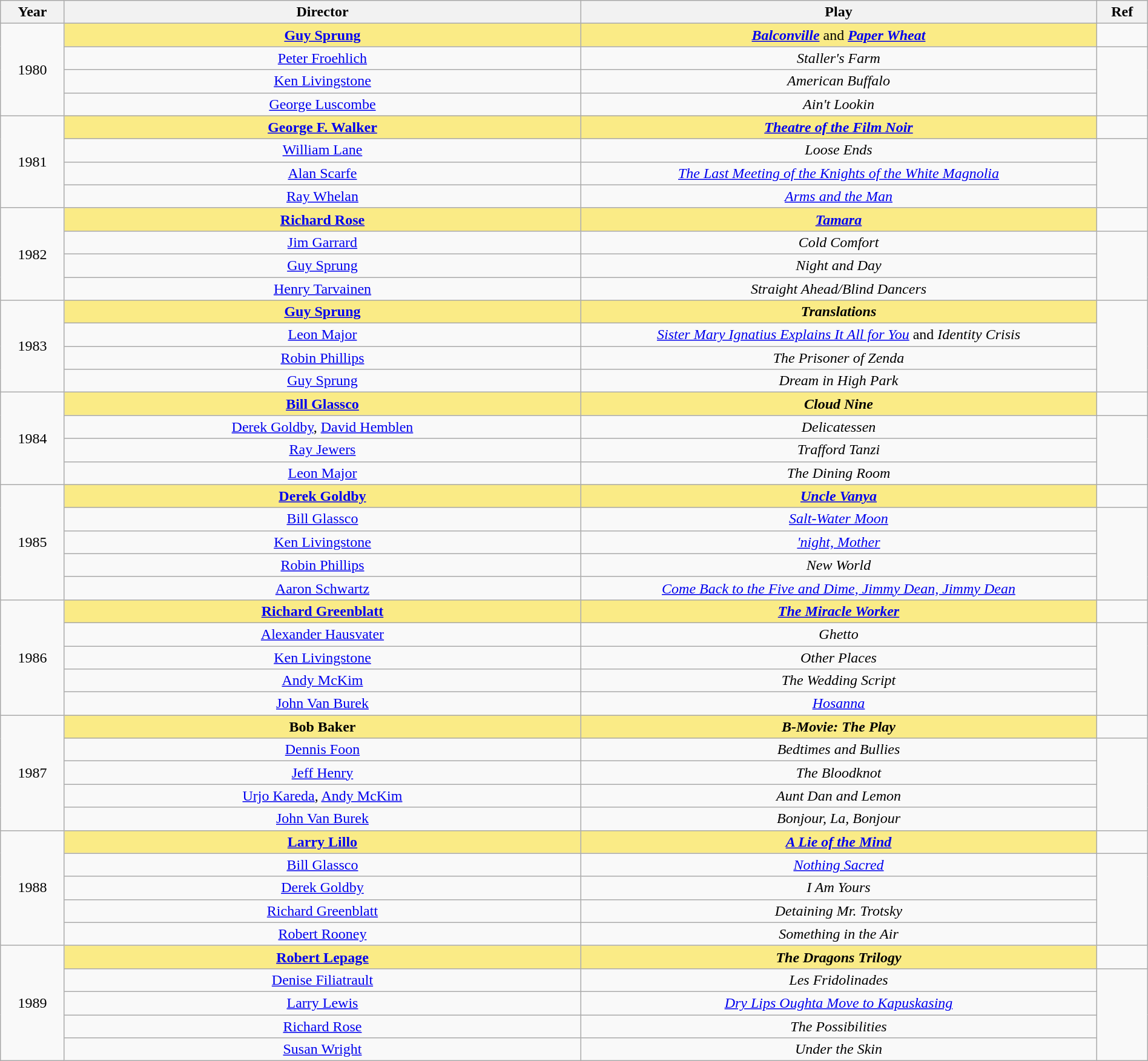<table class="wikitable" width="100%" style="text-align:center;">
<tr>
<th>Year</th>
<th width="45%">Director</th>
<th width="45%">Play</th>
<th>Ref</th>
</tr>
<tr>
<td rowspan=4>1980</td>
<td style="background:#FAEB86"><strong><a href='#'>Guy Sprung</a></strong></td>
<td style="background:#FAEB86"><strong><em><a href='#'>Balconville</a></em></strong> and <strong><em><a href='#'>Paper Wheat</a></em></strong></td>
<td></td>
</tr>
<tr>
<td><a href='#'>Peter Froehlich</a></td>
<td><em>Staller's Farm</em></td>
<td rowspan=3></td>
</tr>
<tr>
<td><a href='#'>Ken Livingstone</a></td>
<td><em>American Buffalo</em></td>
</tr>
<tr>
<td><a href='#'>George Luscombe</a></td>
<td><em>Ain't Lookin</em></td>
</tr>
<tr>
<td rowspan=4>1981</td>
<td style="background:#FAEB86"><strong><a href='#'>George F. Walker</a></strong></td>
<td style="background:#FAEB86"><strong><em><a href='#'>Theatre of the Film Noir</a></em></strong></td>
<td></td>
</tr>
<tr>
<td><a href='#'>William Lane</a></td>
<td><em>Loose Ends</em></td>
<td rowspan=3></td>
</tr>
<tr>
<td><a href='#'>Alan Scarfe</a></td>
<td><em><a href='#'>The Last Meeting of the Knights of the White Magnolia</a></em></td>
</tr>
<tr>
<td><a href='#'>Ray Whelan</a></td>
<td><em><a href='#'>Arms and the Man</a></em></td>
</tr>
<tr>
<td rowspan=4>1982</td>
<td style="background:#FAEB86"><strong><a href='#'>Richard Rose</a></strong></td>
<td style="background:#FAEB86"><strong><em><a href='#'>Tamara</a></em></strong></td>
<td></td>
</tr>
<tr>
<td><a href='#'>Jim Garrard</a></td>
<td><em>Cold Comfort</em></td>
<td rowspan=3></td>
</tr>
<tr>
<td><a href='#'>Guy Sprung</a></td>
<td><em>Night and Day</em></td>
</tr>
<tr>
<td><a href='#'>Henry Tarvainen</a></td>
<td><em>Straight Ahead/Blind Dancers</em></td>
</tr>
<tr>
<td rowspan=4>1983</td>
<td style="background:#FAEB86"><strong><a href='#'>Guy Sprung</a></strong></td>
<td style="background:#FAEB86"><strong><em>Translations</em></strong></td>
<td rowspan=4></td>
</tr>
<tr>
<td><a href='#'>Leon Major</a></td>
<td><em><a href='#'>Sister Mary Ignatius Explains It All for You</a></em> and <em>Identity Crisis</em></td>
</tr>
<tr>
<td><a href='#'>Robin Phillips</a></td>
<td><em>The Prisoner of Zenda</em></td>
</tr>
<tr>
<td><a href='#'>Guy Sprung</a></td>
<td><em>Dream in High Park</em></td>
</tr>
<tr>
<td rowspan=4>1984</td>
<td style="background:#FAEB86"><strong><a href='#'>Bill Glassco</a></strong></td>
<td style="background:#FAEB86"><strong><em>Cloud Nine</em></strong></td>
<td></td>
</tr>
<tr>
<td><a href='#'>Derek Goldby</a>, <a href='#'>David Hemblen</a></td>
<td><em>Delicatessen</em></td>
<td rowspan=3></td>
</tr>
<tr>
<td><a href='#'>Ray Jewers</a></td>
<td><em>Trafford Tanzi</em></td>
</tr>
<tr>
<td><a href='#'>Leon Major</a></td>
<td><em>The Dining Room</em></td>
</tr>
<tr>
<td rowspan=5>1985</td>
<td style="background:#FAEB86"><strong><a href='#'>Derek Goldby</a></strong></td>
<td style="background:#FAEB86"><strong><em><a href='#'>Uncle Vanya</a></em></strong></td>
<td></td>
</tr>
<tr>
<td><a href='#'>Bill Glassco</a></td>
<td><em><a href='#'>Salt-Water Moon</a></em></td>
<td rowspan=4></td>
</tr>
<tr>
<td><a href='#'>Ken Livingstone</a></td>
<td><em><a href='#'>'night, Mother</a></em></td>
</tr>
<tr>
<td><a href='#'>Robin Phillips</a></td>
<td><em>New World</em></td>
</tr>
<tr>
<td><a href='#'>Aaron Schwartz</a></td>
<td><em><a href='#'>Come Back to the Five and Dime, Jimmy Dean, Jimmy Dean</a></em></td>
</tr>
<tr>
<td rowspan=5>1986</td>
<td style="background:#FAEB86"><strong><a href='#'>Richard Greenblatt</a></strong></td>
<td style="background:#FAEB86"><strong><em><a href='#'>The Miracle Worker</a></em></strong></td>
<td></td>
</tr>
<tr>
<td><a href='#'>Alexander Hausvater</a></td>
<td><em>Ghetto</em></td>
<td rowspan=4></td>
</tr>
<tr>
<td><a href='#'>Ken Livingstone</a></td>
<td><em>Other Places</em></td>
</tr>
<tr>
<td><a href='#'>Andy McKim</a></td>
<td><em>The Wedding Script</em></td>
</tr>
<tr>
<td><a href='#'>John Van Burek</a></td>
<td><em><a href='#'>Hosanna</a></em></td>
</tr>
<tr>
<td rowspan=5>1987</td>
<td style="background:#FAEB86"><strong>Bob Baker</strong></td>
<td style="background:#FAEB86"><strong><em>B-Movie: The Play</em></strong></td>
<td></td>
</tr>
<tr>
<td><a href='#'>Dennis Foon</a></td>
<td><em>Bedtimes and Bullies</em></td>
<td rowspan=4></td>
</tr>
<tr>
<td><a href='#'>Jeff Henry</a></td>
<td><em>The Bloodknot</em></td>
</tr>
<tr>
<td><a href='#'>Urjo Kareda</a>, <a href='#'>Andy McKim</a></td>
<td><em>Aunt Dan and Lemon</em></td>
</tr>
<tr>
<td><a href='#'>John Van Burek</a></td>
<td><em>Bonjour, La, Bonjour</em></td>
</tr>
<tr>
<td rowspan=5>1988</td>
<td style="background:#FAEB86"><strong><a href='#'>Larry Lillo</a></strong></td>
<td style="background:#FAEB86"><strong><em><a href='#'>A Lie of the Mind</a></em></strong></td>
<td></td>
</tr>
<tr>
<td><a href='#'>Bill Glassco</a></td>
<td><em><a href='#'>Nothing Sacred</a></em></td>
<td rowspan=4></td>
</tr>
<tr>
<td><a href='#'>Derek Goldby</a></td>
<td><em>I Am Yours</em></td>
</tr>
<tr>
<td><a href='#'>Richard Greenblatt</a></td>
<td><em>Detaining Mr. Trotsky</em></td>
</tr>
<tr>
<td><a href='#'>Robert Rooney</a></td>
<td><em>Something in the Air</em></td>
</tr>
<tr>
<td rowspan=5>1989</td>
<td style="background:#FAEB86"><strong><a href='#'>Robert Lepage</a></strong></td>
<td style="background:#FAEB86"><strong><em>The Dragons Trilogy</em></strong></td>
<td></td>
</tr>
<tr>
<td><a href='#'>Denise Filiatrault</a></td>
<td><em>Les Fridolinades</em></td>
<td rowspan=4></td>
</tr>
<tr>
<td><a href='#'>Larry Lewis</a></td>
<td><em><a href='#'>Dry Lips Oughta Move to Kapuskasing</a></em></td>
</tr>
<tr>
<td><a href='#'>Richard Rose</a></td>
<td><em>The Possibilities</em></td>
</tr>
<tr>
<td><a href='#'>Susan Wright</a></td>
<td><em>Under the Skin</em></td>
</tr>
</table>
